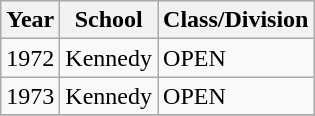<table class="wikitable">
<tr>
<th>Year</th>
<th>School</th>
<th>Class/Division</th>
</tr>
<tr>
<td>1972</td>
<td>Kennedy</td>
<td>OPEN</td>
</tr>
<tr>
<td>1973</td>
<td>Kennedy</td>
<td>OPEN</td>
</tr>
<tr>
</tr>
</table>
